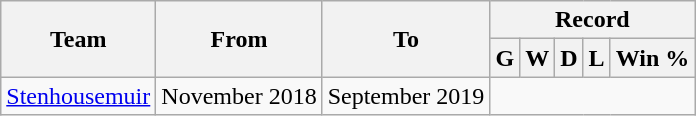<table class="wikitable" style="text-align: center">
<tr>
<th rowspan="2">Team</th>
<th rowspan="2">From</th>
<th rowspan="2">To</th>
<th colspan="5">Record</th>
</tr>
<tr>
<th>G</th>
<th>W</th>
<th>D</th>
<th>L</th>
<th>Win %</th>
</tr>
<tr>
<td align=left><a href='#'>Stenhousemuir</a></td>
<td align=left>November 2018</td>
<td align=left>September 2019<br></td>
</tr>
</table>
